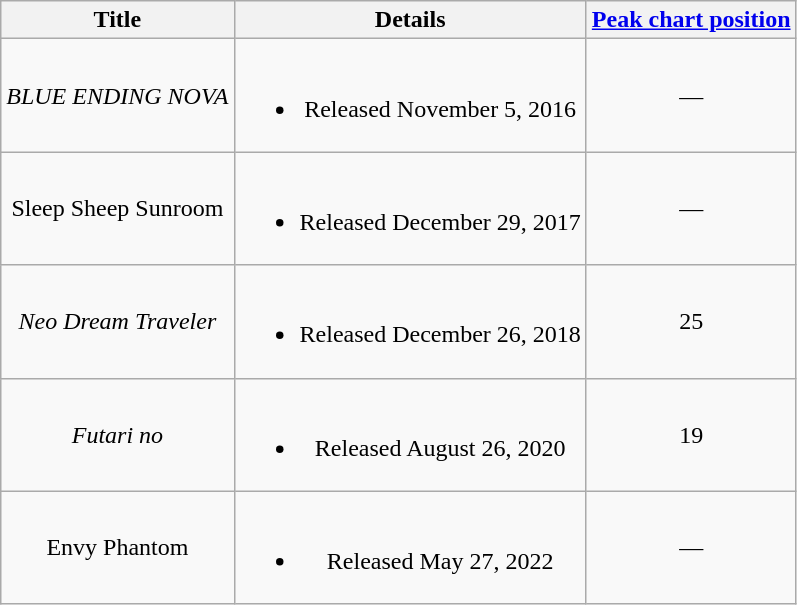<table class="wikitable" style="text-align:center">
<tr>
<th>Title</th>
<th>Details</th>
<th><a href='#'>Peak chart position</a></th>
</tr>
<tr>
<td><em>BLUE ENDING NOVA</em></td>
<td><br><ul><li>Released November 5, 2016</li></ul></td>
<td>—</td>
</tr>
<tr>
<td>Sleep Sheep Sunroom</td>
<td><br><ul><li>Released December 29, 2017</li></ul></td>
<td>—</td>
</tr>
<tr>
<td><em>Neo Dream Traveler</em></td>
<td><br><ul><li>Released December 26, 2018</li></ul></td>
<td>25</td>
</tr>
<tr>
<td><em>Futari no</em></td>
<td><br><ul><li>Released August 26, 2020</li></ul></td>
<td>19</td>
</tr>
<tr>
<td>Envy Phantom</td>
<td><br><ul><li>Released May 27, 2022</li></ul></td>
<td>—</td>
</tr>
</table>
